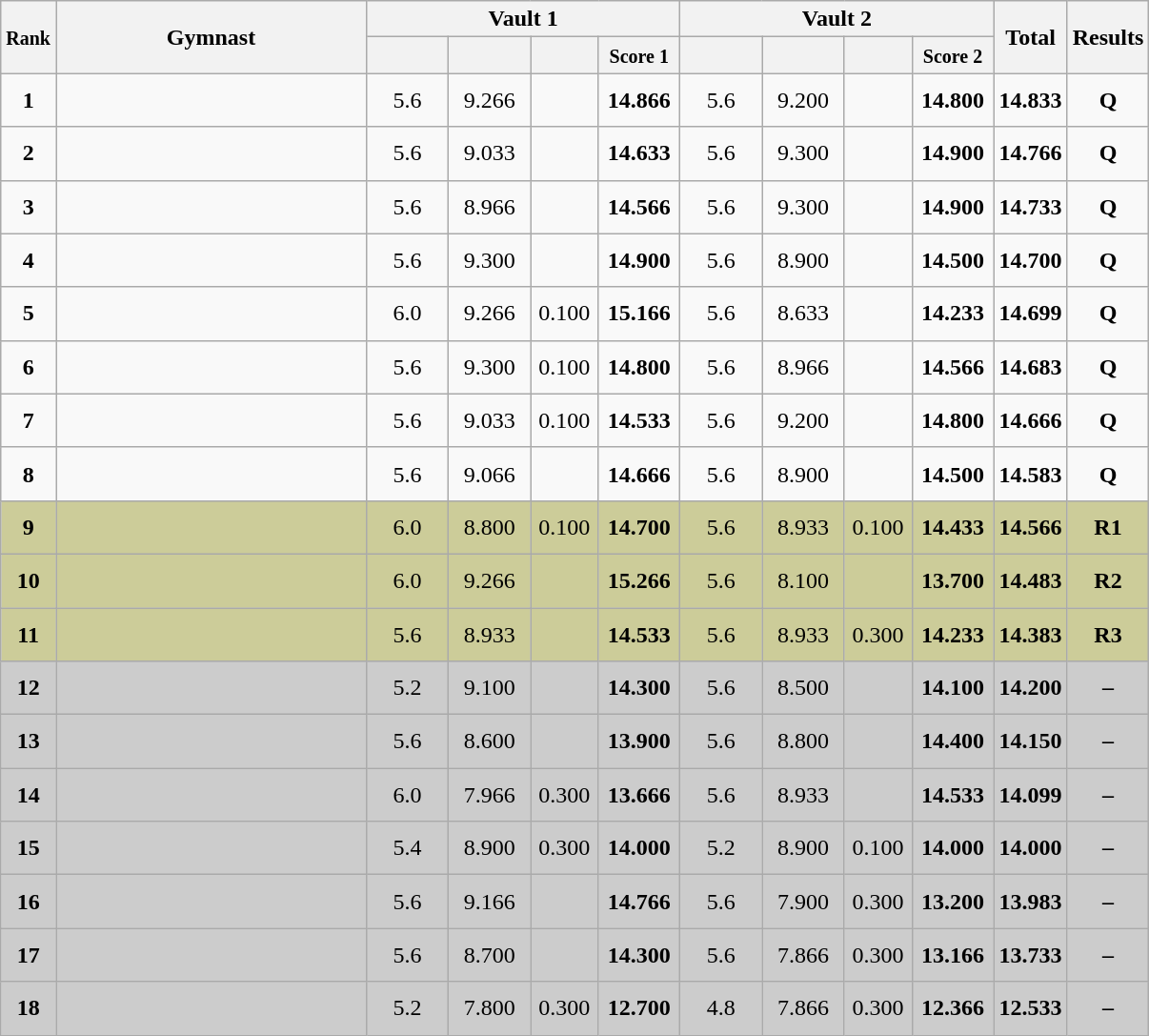<table style="text-align:center;" class="wikitable sortable">
<tr>
<th style="width:10px;" rowspan="2"><small>Rank</small></th>
<th style="width:210px;" rowspan="2">Gymnast</th>
<th colspan="4">Vault 1</th>
<th colspan="4">Vault 2</th>
<th style="width:30px;" rowspan="2">Total</th>
<th style="width:30px;" rowspan="2">Results</th>
</tr>
<tr>
<th style="width:50px;"><small></small></th>
<th style="width:50px;"><small></small></th>
<th style="width:40px;"><small></small></th>
<th style="width:50px;"><small>Score 1</small></th>
<th style="width:50px;"><small></small></th>
<th style="width:50px;"><small></small></th>
<th style="width:40px;"><small></small></th>
<th style="width:50px;"><small>Score 2</small></th>
</tr>
<tr>
<td scope="row" style="text-align:center"><strong>1</strong></td>
<td style="height:30px; text-align:left;"></td>
<td>5.6</td>
<td>9.266</td>
<td></td>
<td><strong>14.866</strong></td>
<td>5.6</td>
<td>9.200</td>
<td></td>
<td><strong>14.800</strong></td>
<td><strong>14.833</strong></td>
<td><strong>Q</strong></td>
</tr>
<tr>
<td scope="row" style="text-align:center"><strong>2</strong></td>
<td style="height:30px; text-align:left;"></td>
<td>5.6</td>
<td>9.033</td>
<td></td>
<td><strong>14.633</strong></td>
<td>5.6</td>
<td>9.300</td>
<td></td>
<td><strong>14.900</strong></td>
<td><strong>14.766</strong></td>
<td><strong>Q</strong></td>
</tr>
<tr>
<td scope="row" style="text-align:center"><strong>3</strong></td>
<td style="height:30px; text-align:left;"></td>
<td>5.6</td>
<td>8.966</td>
<td></td>
<td><strong>14.566</strong></td>
<td>5.6</td>
<td>9.300</td>
<td></td>
<td><strong>14.900</strong></td>
<td><strong>14.733</strong></td>
<td><strong>Q</strong></td>
</tr>
<tr>
<td scope="row" style="text-align:center"><strong>4</strong></td>
<td style="height:30px; text-align:left;"></td>
<td>5.6</td>
<td>9.300</td>
<td></td>
<td><strong>14.900</strong></td>
<td>5.6</td>
<td>8.900</td>
<td></td>
<td><strong>14.500</strong></td>
<td><strong>14.700</strong></td>
<td><strong>Q</strong></td>
</tr>
<tr>
<td scope="row" style="text-align:center"><strong>5</strong></td>
<td style="height:30px; text-align:left;"></td>
<td>6.0</td>
<td>9.266</td>
<td>0.100</td>
<td><strong>15.166</strong></td>
<td>5.6</td>
<td>8.633</td>
<td></td>
<td><strong>14.233</strong></td>
<td><strong>14.699</strong></td>
<td><strong>Q</strong></td>
</tr>
<tr>
<td scope="row" style="text-align:center"><strong>6</strong></td>
<td style="height:30px; text-align:left;"></td>
<td>5.6</td>
<td>9.300</td>
<td>0.100</td>
<td><strong>14.800</strong></td>
<td>5.6</td>
<td>8.966</td>
<td></td>
<td><strong>14.566</strong></td>
<td><strong>14.683</strong></td>
<td><strong>Q</strong></td>
</tr>
<tr>
<td scope="row" style="text-align:center"><strong>7</strong></td>
<td style="height:30px; text-align:left;"></td>
<td>5.6</td>
<td>9.033</td>
<td>0.100</td>
<td><strong>14.533</strong></td>
<td>5.6</td>
<td>9.200</td>
<td></td>
<td><strong>14.800</strong></td>
<td><strong>14.666</strong></td>
<td><strong>Q</strong></td>
</tr>
<tr>
<td scope="row" style="text-align:center"><strong>8</strong></td>
<td style="height:30px; text-align:left;"></td>
<td>5.6</td>
<td>9.066</td>
<td></td>
<td><strong>14.666</strong></td>
<td>5.6</td>
<td>8.900</td>
<td></td>
<td><strong>14.500</strong></td>
<td><strong>14.583</strong></td>
<td><strong>Q</strong></td>
</tr>
<tr style="background:#cccc99;">
<td scope="row" style="text-align:center"><strong>9</strong></td>
<td style="height:30px; text-align:left;"></td>
<td>6.0</td>
<td>8.800</td>
<td>0.100</td>
<td><strong>14.700</strong></td>
<td>5.6</td>
<td>8.933</td>
<td>0.100</td>
<td><strong>14.433</strong></td>
<td><strong>14.566</strong></td>
<td><strong>R1</strong></td>
</tr>
<tr style="background:#cccc99;">
<td scope="row" style="text-align:center"><strong>10</strong></td>
<td style="height:30px; text-align:left;"></td>
<td>6.0</td>
<td>9.266</td>
<td></td>
<td><strong>15.266</strong></td>
<td>5.6</td>
<td>8.100</td>
<td></td>
<td><strong>13.700</strong></td>
<td><strong>14.483</strong></td>
<td><strong>R2</strong></td>
</tr>
<tr style="background:#cccc99;">
<td scope="row" style="text-align:center"><strong>11</strong></td>
<td style="height:30px; text-align:left;"></td>
<td>5.6</td>
<td>8.933</td>
<td></td>
<td><strong>14.533</strong></td>
<td>5.6</td>
<td>8.933</td>
<td>0.300</td>
<td><strong>14.233</strong></td>
<td><strong>14.383</strong></td>
<td><strong>R3</strong></td>
</tr>
<tr style="background:#cccccc;">
<td scope="row" style="text-align:center"><strong>12</strong></td>
<td style="height:30px; text-align:left;"></td>
<td>5.2</td>
<td>9.100</td>
<td></td>
<td><strong>14.300</strong></td>
<td>5.6</td>
<td>8.500</td>
<td></td>
<td><strong>14.100</strong></td>
<td><strong>14.200</strong></td>
<td><strong>–</strong></td>
</tr>
<tr style="background:#cccccc;">
<td scope="row" style="text-align:center"><strong>13</strong></td>
<td style="height:30px; text-align:left;"></td>
<td>5.6</td>
<td>8.600</td>
<td></td>
<td><strong>13.900</strong></td>
<td>5.6</td>
<td>8.800</td>
<td></td>
<td><strong>14.400</strong></td>
<td><strong>14.150</strong></td>
<td><strong>–</strong></td>
</tr>
<tr style="background:#cccccc;">
<td scope="row" style="text-align:center"><strong>14</strong></td>
<td style="height:30px; text-align:left;"></td>
<td>6.0</td>
<td>7.966</td>
<td>0.300</td>
<td><strong>13.666</strong></td>
<td>5.6</td>
<td>8.933</td>
<td></td>
<td><strong>14.533</strong></td>
<td><strong>14.099</strong></td>
<td><strong>–</strong></td>
</tr>
<tr style="background:#cccccc;">
<td scope="row" style="text-align:center"><strong>15</strong></td>
<td style="height:30px; text-align:left;"></td>
<td>5.4</td>
<td>8.900</td>
<td>0.300</td>
<td><strong>14.000</strong></td>
<td>5.2</td>
<td>8.900</td>
<td>0.100</td>
<td><strong>14.000</strong></td>
<td><strong>14.000</strong></td>
<td><strong>–</strong></td>
</tr>
<tr style="background:#cccccc;">
<td scope="row" style="text-align:center"><strong>16</strong></td>
<td style="height:30px; text-align:left;"></td>
<td>5.6</td>
<td>9.166</td>
<td></td>
<td><strong>14.766</strong></td>
<td>5.6</td>
<td>7.900</td>
<td>0.300</td>
<td><strong>13.200</strong></td>
<td><strong>13.983</strong></td>
<td><strong>–</strong></td>
</tr>
<tr style="background:#cccccc;">
<td scope="row" style="text-align:center"><strong>17</strong></td>
<td style="height:30px; text-align:left;"></td>
<td>5.6</td>
<td>8.700</td>
<td></td>
<td><strong>14.300</strong></td>
<td>5.6</td>
<td>7.866</td>
<td>0.300</td>
<td><strong>13.166</strong></td>
<td><strong>13.733</strong></td>
<td><strong>–</strong></td>
</tr>
<tr style="background:#cccccc;">
<td scope="row" style="text-align:center"><strong>18</strong></td>
<td style="height:30px; text-align:left;"></td>
<td>5.2</td>
<td>7.800</td>
<td>0.300</td>
<td><strong>12.700</strong></td>
<td>4.8</td>
<td>7.866</td>
<td>0.300</td>
<td><strong>12.366</strong></td>
<td><strong>12.533</strong></td>
<td><strong>–</strong></td>
</tr>
</table>
